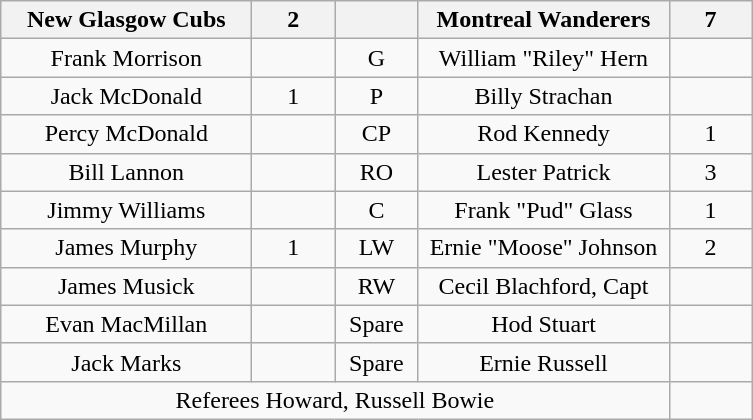<table class="wikitable" style="text-align:center;">
<tr>
<th style="width:10em">New Glasgow Cubs</th>
<th style="width:3em">2</th>
<th style="width:3em"></th>
<th style="width:10em">Montreal Wanderers</th>
<th style="width:3em">7</th>
</tr>
<tr>
<td>Frank Morrison</td>
<td></td>
<td>G</td>
<td>William "Riley" Hern</td>
<td></td>
</tr>
<tr>
<td>Jack McDonald</td>
<td>1</td>
<td>P</td>
<td>Billy Strachan</td>
<td></td>
</tr>
<tr>
<td>Percy McDonald</td>
<td></td>
<td>CP</td>
<td>Rod Kennedy</td>
<td>1</td>
</tr>
<tr>
<td>Bill Lannon</td>
<td></td>
<td>RO</td>
<td>Lester Patrick</td>
<td>3</td>
</tr>
<tr>
<td>Jimmy Williams</td>
<td></td>
<td>C</td>
<td>Frank "Pud" Glass</td>
<td>1</td>
</tr>
<tr>
<td>James Murphy</td>
<td>1</td>
<td>LW</td>
<td>Ernie "Moose" Johnson</td>
<td>2</td>
</tr>
<tr>
<td>James Musick</td>
<td></td>
<td>RW</td>
<td>Cecil Blachford, Capt</td>
<td></td>
</tr>
<tr>
<td>Evan MacMillan</td>
<td></td>
<td>Spare</td>
<td>Hod Stuart</td>
<td></td>
</tr>
<tr>
<td>Jack Marks</td>
<td></td>
<td>Spare</td>
<td>Ernie Russell</td>
<td></td>
</tr>
<tr>
<td colspan="4">Referees Howard, Russell Bowie</td>
</tr>
</table>
